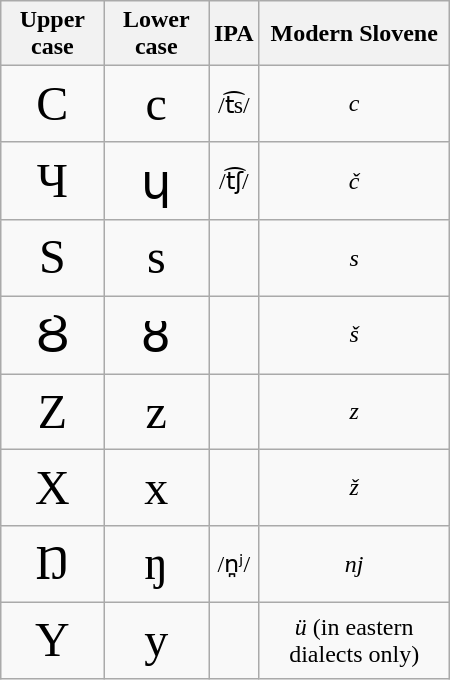<table class="wikitable" width=300>
<tr align=center>
<th>Upper case</th>
<th>Lower case</th>
<th>IPA</th>
<th>Modern Slovene</th>
</tr>
<tr align=center>
<td style="font-size:200%">C</td>
<td style="font-size:200%">c</td>
<td>/t͡s/</td>
<td><em>c</em></td>
</tr>
<tr align=center>
<td style="font-size:200%">Ч</td>
<td style="font-size:200%">ɥ</td>
<td>/t͡ʃ/</td>
<td><em>č</em></td>
</tr>
<tr align=center>
<td style="font-size:200%">S</td>
<td style="font-size:200%">s</td>
<td></td>
<td><em>s</em></td>
</tr>
<tr align=center>
<td style="font-size:200%">Ȣ</td>
<td style="font-size:200%">ȣ</td>
<td></td>
<td><em>š</em></td>
</tr>
<tr align=center>
<td style="font-size:200%">Z</td>
<td style="font-size:200%">z</td>
<td></td>
<td><em>z</em></td>
</tr>
<tr align=center>
<td style="font-size:200%">X</td>
<td style="font-size:200%">x</td>
<td></td>
<td><em>ž</em></td>
</tr>
<tr align=center>
<td style="font-size:200%">Ŋ</td>
<td style="font-size:200%">ŋ</td>
<td>/n̪ʲ/</td>
<td><em>nj</em></td>
</tr>
<tr align=center>
<td style="font-size:200%">Y</td>
<td style="font-size:200%">y</td>
<td></td>
<td><em>ü</em> (in eastern dialects only)</td>
</tr>
</table>
